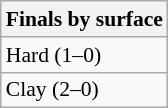<table class=wikitable style=font-size:90%>
<tr>
<th>Finals by surface</th>
</tr>
<tr>
<td>Hard (1–0)</td>
</tr>
<tr>
<td>Clay (2–0)</td>
</tr>
</table>
